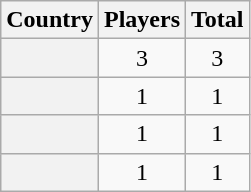<table class="sortable wikitable plainrowheaders" style="text-align:center;">
<tr>
<th scope="col">Country</th>
<th scope="col">Players</th>
<th scope="col">Total</th>
</tr>
<tr>
<th scope="row"></th>
<td>3</td>
<td>3</td>
</tr>
<tr>
<th scope="row"></th>
<td>1</td>
<td>1</td>
</tr>
<tr>
<th scope="row"></th>
<td>1</td>
<td>1</td>
</tr>
<tr>
<th scope="row"></th>
<td>1</td>
<td>1</td>
</tr>
</table>
